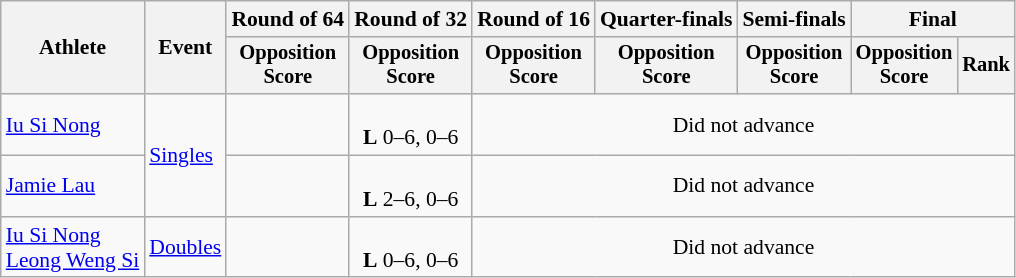<table class=wikitable style="font-size:90%; text-align:center;">
<tr>
<th rowspan="2">Athlete</th>
<th rowspan="2">Event</th>
<th>Round of 64</th>
<th>Round of 32</th>
<th>Round of 16</th>
<th>Quarter-finals</th>
<th>Semi-finals</th>
<th colspan=2>Final</th>
</tr>
<tr style="font-size:95%">
<th>Opposition<br>Score</th>
<th>Opposition<br>Score</th>
<th>Opposition<br>Score</th>
<th>Opposition<br>Score</th>
<th>Opposition<br>Score</th>
<th>Opposition<br>Score</th>
<th>Rank</th>
</tr>
<tr>
<td align=left><a href='#'>Iu Si Nong</a></td>
<td align=left rowspan=2><a href='#'>Singles</a></td>
<td></td>
<td><br><strong>L</strong> 0–6, 0–6</td>
<td colspan=5>Did not advance</td>
</tr>
<tr>
<td align=left><a href='#'>Jamie Lau</a></td>
<td></td>
<td><br><strong>L</strong> 2–6, 0–6</td>
<td colspan=5>Did not advance</td>
</tr>
<tr>
<td align=left><a href='#'>Iu Si Nong</a><br><a href='#'>Leong Weng Si</a></td>
<td align=left><a href='#'>Doubles</a></td>
<td></td>
<td><br><strong>L</strong> 0–6, 0–6</td>
<td colspan=5>Did not advance</td>
</tr>
</table>
